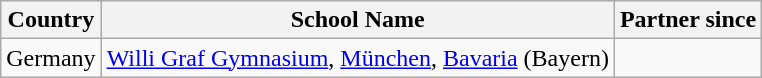<table class="wikitable" style="text-align:center;">
<tr class="hintergrundfarbe5">
<th>Country</th>
<th>School Name</th>
<th>Partner since</th>
</tr>
<tr>
<td>Germany </td>
<td><a href='#'>Willi Graf Gymnasium</a>, <a href='#'>München</a>, <a href='#'>Bavaria</a> (Bayern)</td>
</tr>
</table>
